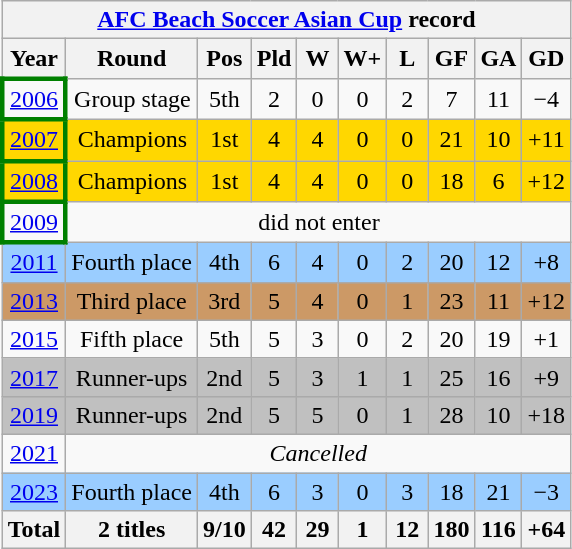<table class="wikitable" style="text-align: center;">
<tr>
<th colspan=11><a href='#'>AFC Beach Soccer Asian Cup</a> record</th>
</tr>
<tr>
<th>Year</th>
<th>Round</th>
<th width=20>Pos</th>
<th width=20>Pld</th>
<th width=20>W</th>
<th width=20>W+</th>
<th width=20>L</th>
<th width=20>GF</th>
<th width=20>GA</th>
<th width=20>GD</th>
</tr>
<tr>
<td style="border: 3px solid green"> <a href='#'>2006</a></td>
<td>Group stage</td>
<td>5th</td>
<td>2</td>
<td>0</td>
<td>0</td>
<td>2</td>
<td>7</td>
<td>11</td>
<td>−4</td>
</tr>
<tr bgcolor=gold>
<td style="border: 3px solid green"> <a href='#'>2007</a></td>
<td>Champions</td>
<td>1st</td>
<td>4</td>
<td>4</td>
<td>0</td>
<td>0</td>
<td>21</td>
<td>10</td>
<td>+11</td>
</tr>
<tr bgcolor=gold>
<td style="border: 3px solid green"> <a href='#'>2008</a></td>
<td>Champions</td>
<td>1st</td>
<td>4</td>
<td>4</td>
<td>0</td>
<td>0</td>
<td>18</td>
<td>6</td>
<td>+12</td>
</tr>
<tr>
<td style="border: 3px solid green"> <a href='#'>2009</a></td>
<td colspan=10>did not enter</td>
</tr>
<tr bgcolor=#9acdff>
<td> <a href='#'>2011</a></td>
<td>Fourth place</td>
<td>4th</td>
<td>6</td>
<td>4</td>
<td>0</td>
<td>2</td>
<td>20</td>
<td>12</td>
<td>+8</td>
</tr>
<tr bgcolor=#cc9966>
<td> <a href='#'>2013</a></td>
<td>Third place</td>
<td>3rd</td>
<td>5</td>
<td>4</td>
<td>0</td>
<td>1</td>
<td>23</td>
<td>11</td>
<td>+12</td>
</tr>
<tr>
<td> <a href='#'>2015</a></td>
<td>Fifth place</td>
<td>5th</td>
<td>5</td>
<td>3</td>
<td>0</td>
<td>2</td>
<td>20</td>
<td>19</td>
<td>+1</td>
</tr>
<tr bgcolor=silver>
<td> <a href='#'>2017</a></td>
<td>Runner-ups</td>
<td>2nd</td>
<td>5</td>
<td>3</td>
<td>1</td>
<td>1</td>
<td>25</td>
<td>16</td>
<td>+9</td>
</tr>
<tr bgcolor=silver>
<td> <a href='#'>2019</a></td>
<td>Runner-ups</td>
<td>2nd</td>
<td>5</td>
<td>5</td>
<td>0</td>
<td>1</td>
<td>28</td>
<td>10</td>
<td>+18</td>
</tr>
<tr>
<td> <a href='#'>2021</a></td>
<td colspan=9><em>Cancelled</em></td>
</tr>
<tr bgcolor=#9acdff>
<td> <a href='#'>2023</a></td>
<td>Fourth place</td>
<td>4th</td>
<td>6</td>
<td>3</td>
<td>0</td>
<td>3</td>
<td>18</td>
<td>21</td>
<td>−3</td>
</tr>
<tr>
<th>Total</th>
<th>2 titles</th>
<th>9/10</th>
<th>42</th>
<th>29</th>
<th>1</th>
<th>12</th>
<th>180</th>
<th>116</th>
<th>+64</th>
</tr>
</table>
